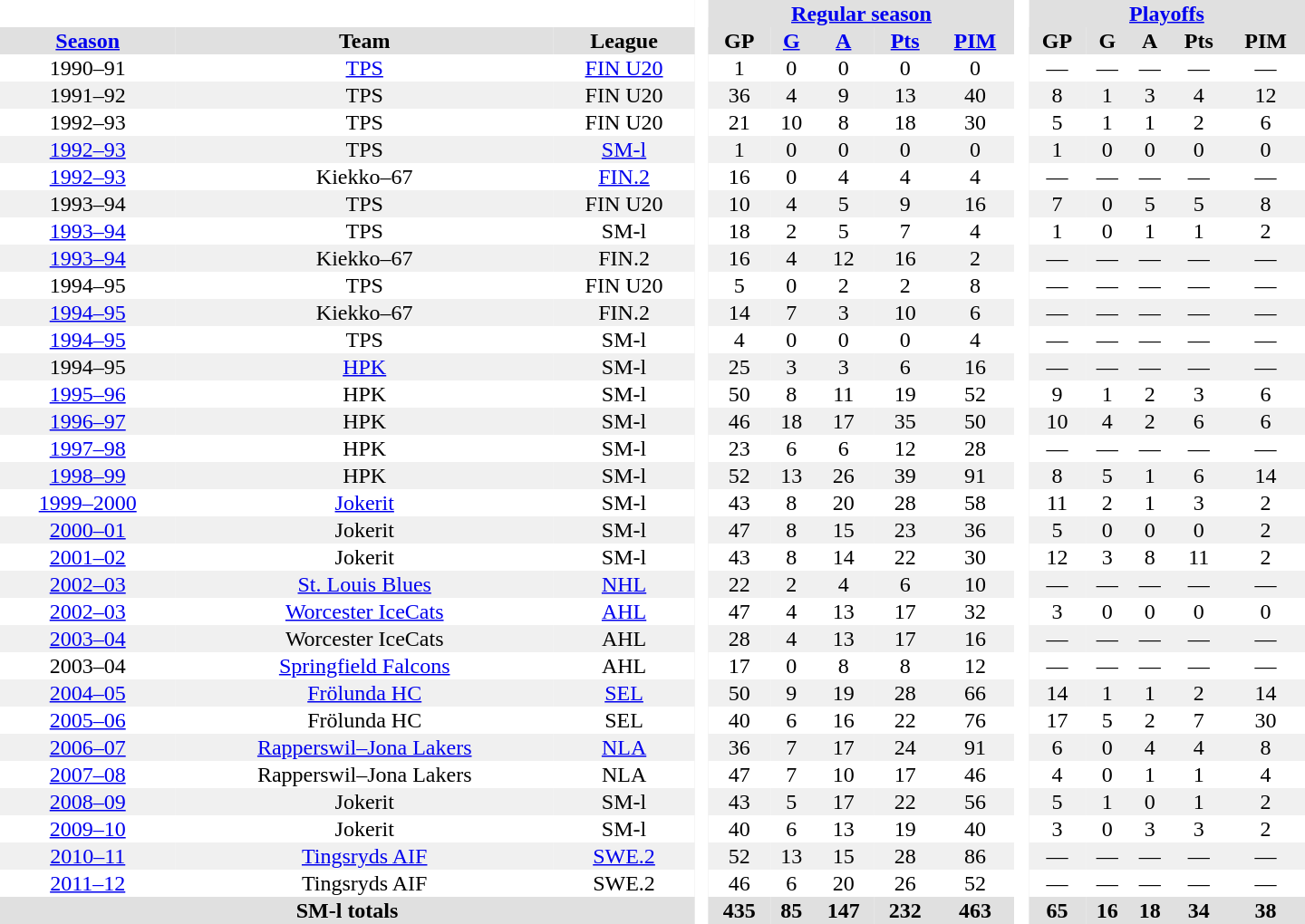<table border="0" cellpadding="1" cellspacing="0" style="text-align:center; width:60em">
<tr bgcolor="#e0e0e0">
<th colspan="3" bgcolor="#ffffff"> </th>
<th rowspan="99" bgcolor="#ffffff"> </th>
<th colspan="5"><a href='#'>Regular season</a></th>
<th rowspan="99" bgcolor="#ffffff"> </th>
<th colspan="5"><a href='#'>Playoffs</a></th>
</tr>
<tr bgcolor="#e0e0e0">
<th><a href='#'>Season</a></th>
<th>Team</th>
<th>League</th>
<th>GP</th>
<th><a href='#'>G</a></th>
<th><a href='#'>A</a></th>
<th><a href='#'>Pts</a></th>
<th><a href='#'>PIM</a></th>
<th>GP</th>
<th>G</th>
<th>A</th>
<th>Pts</th>
<th>PIM</th>
</tr>
<tr>
<td>1990–91</td>
<td><a href='#'>TPS</a></td>
<td><a href='#'>FIN U20</a></td>
<td>1</td>
<td>0</td>
<td>0</td>
<td>0</td>
<td>0</td>
<td>—</td>
<td>—</td>
<td>—</td>
<td>—</td>
<td>—</td>
</tr>
<tr bgcolor="#f0f0f0">
<td>1991–92</td>
<td>TPS</td>
<td>FIN U20</td>
<td>36</td>
<td>4</td>
<td>9</td>
<td>13</td>
<td>40</td>
<td>8</td>
<td>1</td>
<td>3</td>
<td>4</td>
<td>12</td>
</tr>
<tr>
<td>1992–93</td>
<td>TPS</td>
<td>FIN U20</td>
<td>21</td>
<td>10</td>
<td>8</td>
<td>18</td>
<td>30</td>
<td>5</td>
<td>1</td>
<td>1</td>
<td>2</td>
<td>6</td>
</tr>
<tr bgcolor="#f0f0f0">
<td><a href='#'>1992–93</a></td>
<td>TPS</td>
<td><a href='#'>SM-l</a></td>
<td>1</td>
<td>0</td>
<td>0</td>
<td>0</td>
<td>0</td>
<td>1</td>
<td>0</td>
<td>0</td>
<td>0</td>
<td>0</td>
</tr>
<tr>
<td><a href='#'>1992–93</a></td>
<td>Kiekko–67</td>
<td><a href='#'>FIN.2</a></td>
<td>16</td>
<td>0</td>
<td>4</td>
<td>4</td>
<td>4</td>
<td>—</td>
<td>—</td>
<td>—</td>
<td>—</td>
<td>—</td>
</tr>
<tr bgcolor="#f0f0f0">
<td>1993–94</td>
<td>TPS</td>
<td>FIN U20</td>
<td>10</td>
<td>4</td>
<td>5</td>
<td>9</td>
<td>16</td>
<td>7</td>
<td>0</td>
<td>5</td>
<td>5</td>
<td>8</td>
</tr>
<tr>
<td><a href='#'>1993–94</a></td>
<td>TPS</td>
<td>SM-l</td>
<td>18</td>
<td>2</td>
<td>5</td>
<td>7</td>
<td>4</td>
<td>1</td>
<td>0</td>
<td>1</td>
<td>1</td>
<td>2</td>
</tr>
<tr bgcolor="#f0f0f0">
<td><a href='#'>1993–94</a></td>
<td>Kiekko–67</td>
<td>FIN.2</td>
<td>16</td>
<td>4</td>
<td>12</td>
<td>16</td>
<td>2</td>
<td>—</td>
<td>—</td>
<td>—</td>
<td>—</td>
<td>—</td>
</tr>
<tr>
<td>1994–95</td>
<td>TPS</td>
<td>FIN U20</td>
<td>5</td>
<td>0</td>
<td>2</td>
<td>2</td>
<td>8</td>
<td>—</td>
<td>—</td>
<td>—</td>
<td>—</td>
<td>—</td>
</tr>
<tr bgcolor="#f0f0f0">
<td><a href='#'>1994–95</a></td>
<td>Kiekko–67</td>
<td>FIN.2</td>
<td>14</td>
<td>7</td>
<td>3</td>
<td>10</td>
<td>6</td>
<td>—</td>
<td>—</td>
<td>—</td>
<td>—</td>
<td>—</td>
</tr>
<tr>
<td><a href='#'>1994–95</a></td>
<td>TPS</td>
<td>SM-l</td>
<td>4</td>
<td>0</td>
<td>0</td>
<td>0</td>
<td>4</td>
<td>—</td>
<td>—</td>
<td>—</td>
<td>—</td>
<td>—</td>
</tr>
<tr bgcolor="#f0f0f0">
<td>1994–95</td>
<td><a href='#'>HPK</a></td>
<td>SM-l</td>
<td>25</td>
<td>3</td>
<td>3</td>
<td>6</td>
<td>16</td>
<td>—</td>
<td>—</td>
<td>—</td>
<td>—</td>
<td>—</td>
</tr>
<tr>
<td><a href='#'>1995–96</a></td>
<td>HPK</td>
<td>SM-l</td>
<td>50</td>
<td>8</td>
<td>11</td>
<td>19</td>
<td>52</td>
<td>9</td>
<td>1</td>
<td>2</td>
<td>3</td>
<td>6</td>
</tr>
<tr bgcolor="#f0f0f0">
<td><a href='#'>1996–97</a></td>
<td>HPK</td>
<td>SM-l</td>
<td>46</td>
<td>18</td>
<td>17</td>
<td>35</td>
<td>50</td>
<td>10</td>
<td>4</td>
<td>2</td>
<td>6</td>
<td>6</td>
</tr>
<tr>
<td><a href='#'>1997–98</a></td>
<td>HPK</td>
<td>SM-l</td>
<td>23</td>
<td>6</td>
<td>6</td>
<td>12</td>
<td>28</td>
<td>—</td>
<td>—</td>
<td>—</td>
<td>—</td>
<td>—</td>
</tr>
<tr bgcolor="#f0f0f0">
<td><a href='#'>1998–99</a></td>
<td>HPK</td>
<td>SM-l</td>
<td>52</td>
<td>13</td>
<td>26</td>
<td>39</td>
<td>91</td>
<td>8</td>
<td>5</td>
<td>1</td>
<td>6</td>
<td>14</td>
</tr>
<tr>
<td><a href='#'>1999–2000</a></td>
<td><a href='#'>Jokerit</a></td>
<td>SM-l</td>
<td>43</td>
<td>8</td>
<td>20</td>
<td>28</td>
<td>58</td>
<td>11</td>
<td>2</td>
<td>1</td>
<td>3</td>
<td>2</td>
</tr>
<tr bgcolor="#f0f0f0">
<td><a href='#'>2000–01</a></td>
<td>Jokerit</td>
<td>SM-l</td>
<td>47</td>
<td>8</td>
<td>15</td>
<td>23</td>
<td>36</td>
<td>5</td>
<td>0</td>
<td>0</td>
<td>0</td>
<td>2</td>
</tr>
<tr>
<td><a href='#'>2001–02</a></td>
<td>Jokerit</td>
<td>SM-l</td>
<td>43</td>
<td>8</td>
<td>14</td>
<td>22</td>
<td>30</td>
<td>12</td>
<td>3</td>
<td>8</td>
<td>11</td>
<td>2</td>
</tr>
<tr bgcolor="#f0f0f0">
<td><a href='#'>2002–03</a></td>
<td><a href='#'>St. Louis Blues</a></td>
<td><a href='#'>NHL</a></td>
<td>22</td>
<td>2</td>
<td>4</td>
<td>6</td>
<td>10</td>
<td>—</td>
<td>—</td>
<td>—</td>
<td>—</td>
<td>—</td>
</tr>
<tr>
<td><a href='#'>2002–03</a></td>
<td><a href='#'>Worcester IceCats</a></td>
<td><a href='#'>AHL</a></td>
<td>47</td>
<td>4</td>
<td>13</td>
<td>17</td>
<td>32</td>
<td>3</td>
<td>0</td>
<td>0</td>
<td>0</td>
<td>0</td>
</tr>
<tr bgcolor="#f0f0f0">
<td><a href='#'>2003–04</a></td>
<td>Worcester IceCats</td>
<td>AHL</td>
<td>28</td>
<td>4</td>
<td>13</td>
<td>17</td>
<td>16</td>
<td>—</td>
<td>—</td>
<td>—</td>
<td>—</td>
<td>—</td>
</tr>
<tr>
<td>2003–04</td>
<td><a href='#'>Springfield Falcons</a></td>
<td>AHL</td>
<td>17</td>
<td>0</td>
<td>8</td>
<td>8</td>
<td>12</td>
<td>—</td>
<td>—</td>
<td>—</td>
<td>—</td>
<td>—</td>
</tr>
<tr bgcolor="#f0f0f0">
<td><a href='#'>2004–05</a></td>
<td><a href='#'>Frölunda HC</a></td>
<td><a href='#'>SEL</a></td>
<td>50</td>
<td>9</td>
<td>19</td>
<td>28</td>
<td>66</td>
<td>14</td>
<td>1</td>
<td>1</td>
<td>2</td>
<td>14</td>
</tr>
<tr>
<td><a href='#'>2005–06</a></td>
<td>Frölunda HC</td>
<td>SEL</td>
<td>40</td>
<td>6</td>
<td>16</td>
<td>22</td>
<td>76</td>
<td>17</td>
<td>5</td>
<td>2</td>
<td>7</td>
<td>30</td>
</tr>
<tr bgcolor="#f0f0f0">
<td><a href='#'>2006–07</a></td>
<td><a href='#'>Rapperswil–Jona Lakers</a></td>
<td><a href='#'>NLA</a></td>
<td>36</td>
<td>7</td>
<td>17</td>
<td>24</td>
<td>91</td>
<td>6</td>
<td>0</td>
<td>4</td>
<td>4</td>
<td>8</td>
</tr>
<tr>
<td><a href='#'>2007–08</a></td>
<td>Rapperswil–Jona Lakers</td>
<td>NLA</td>
<td>47</td>
<td>7</td>
<td>10</td>
<td>17</td>
<td>46</td>
<td>4</td>
<td>0</td>
<td>1</td>
<td>1</td>
<td>4</td>
</tr>
<tr bgcolor="#f0f0f0">
<td><a href='#'>2008–09</a></td>
<td>Jokerit</td>
<td>SM-l</td>
<td>43</td>
<td>5</td>
<td>17</td>
<td>22</td>
<td>56</td>
<td>5</td>
<td>1</td>
<td>0</td>
<td>1</td>
<td>2</td>
</tr>
<tr>
<td><a href='#'>2009–10</a></td>
<td>Jokerit</td>
<td>SM-l</td>
<td>40</td>
<td>6</td>
<td>13</td>
<td>19</td>
<td>40</td>
<td>3</td>
<td>0</td>
<td>3</td>
<td>3</td>
<td>2</td>
</tr>
<tr bgcolor="#f0f0f0">
<td><a href='#'>2010–11</a></td>
<td><a href='#'>Tingsryds AIF</a></td>
<td><a href='#'>SWE.2</a></td>
<td>52</td>
<td>13</td>
<td>15</td>
<td>28</td>
<td>86</td>
<td>—</td>
<td>—</td>
<td>—</td>
<td>—</td>
<td>—</td>
</tr>
<tr>
<td><a href='#'>2011–12</a></td>
<td>Tingsryds AIF</td>
<td>SWE.2</td>
<td>46</td>
<td>6</td>
<td>20</td>
<td>26</td>
<td>52</td>
<td>—</td>
<td>—</td>
<td>—</td>
<td>—</td>
<td>—</td>
</tr>
<tr bgcolor="#e0e0e0">
<th colspan="3">SM-l totals</th>
<th>435</th>
<th>85</th>
<th>147</th>
<th>232</th>
<th>463</th>
<th>65</th>
<th>16</th>
<th>18</th>
<th>34</th>
<th>38</th>
</tr>
</table>
